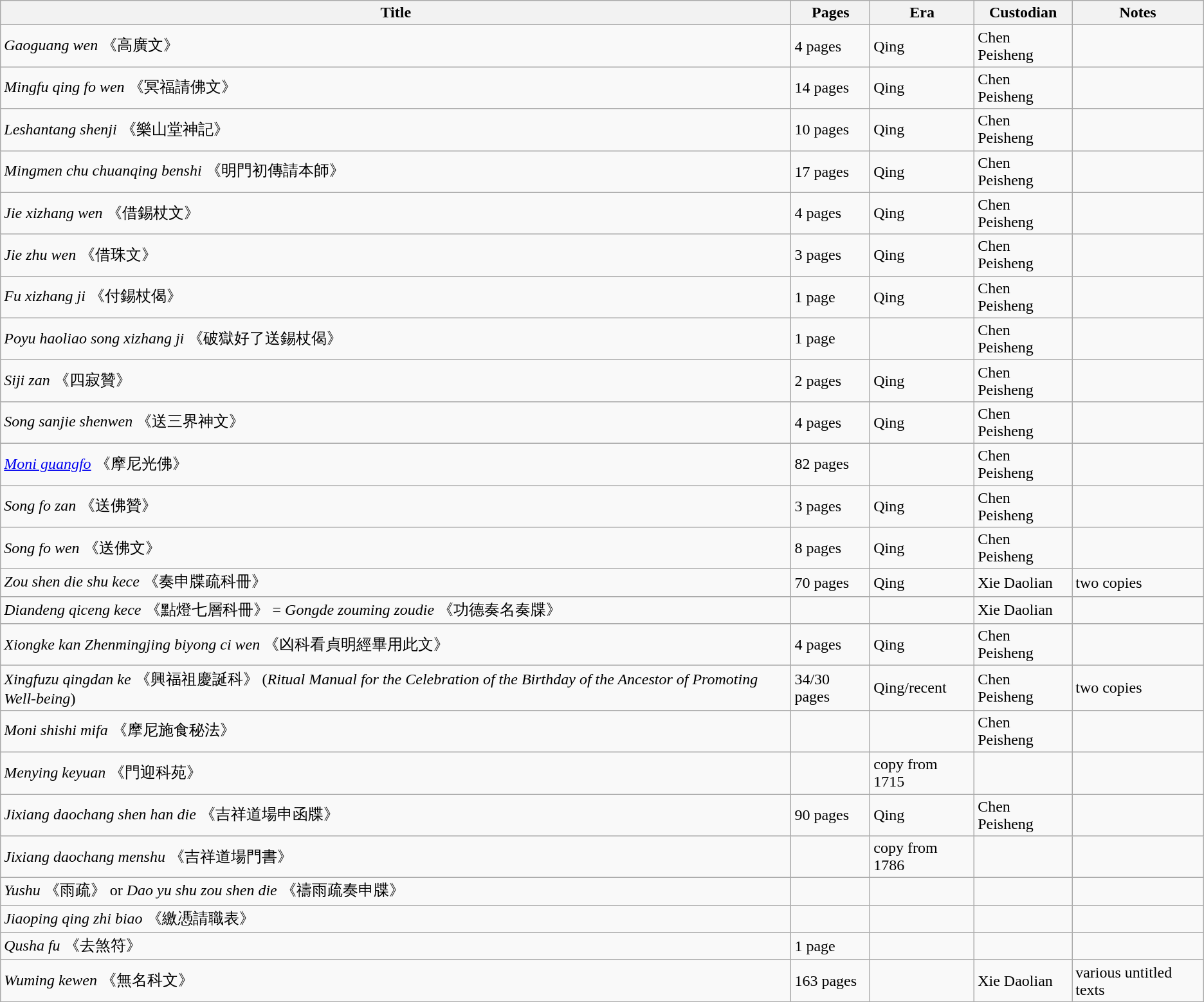<table class="wikitable sortable">
<tr>
<th>Title</th>
<th>Pages</th>
<th>Era</th>
<th>Custodian</th>
<th>Notes</th>
</tr>
<tr>
<td><em>Gaoguang wen</em> 《高廣文》</td>
<td>4 pages</td>
<td>Qing</td>
<td>Chen Peisheng</td>
<td></td>
</tr>
<tr>
<td><em>Mingfu qing fo wen</em> 《冥福請佛文》</td>
<td>14 pages</td>
<td>Qing</td>
<td>Chen Peisheng</td>
<td></td>
</tr>
<tr>
<td><em>Leshantang shenji</em> 《樂山堂神記》</td>
<td>10 pages</td>
<td>Qing</td>
<td>Chen Peisheng</td>
<td></td>
</tr>
<tr>
<td><em>Mingmen chu chuanqing benshi</em> 《明門初傳請本師》</td>
<td>17 pages</td>
<td>Qing</td>
<td>Chen Peisheng</td>
<td></td>
</tr>
<tr>
<td><em>Jie xizhang wen</em> 《借錫杖文》</td>
<td>4 pages</td>
<td>Qing</td>
<td>Chen Peisheng</td>
<td></td>
</tr>
<tr>
<td><em>Jie zhu wen</em> 《借珠文》</td>
<td>3 pages</td>
<td>Qing</td>
<td>Chen Peisheng</td>
<td></td>
</tr>
<tr>
<td><em>Fu xizhang ji</em> 《付錫杖偈》</td>
<td>1 page</td>
<td>Qing</td>
<td>Chen Peisheng</td>
<td></td>
</tr>
<tr>
<td><em>Poyu haoliao song xizhang ji</em> 《破獄好了送錫杖偈》</td>
<td>1 page</td>
<td></td>
<td>Chen Peisheng</td>
<td></td>
</tr>
<tr>
<td><em>Siji zan</em> 《四寂贊》</td>
<td>2 pages</td>
<td>Qing</td>
<td>Chen Peisheng</td>
<td></td>
</tr>
<tr>
<td><em>Song sanjie shenwen</em> 《送三界神文》</td>
<td>4 pages</td>
<td>Qing</td>
<td>Chen Peisheng</td>
<td></td>
</tr>
<tr>
<td><em><a href='#'>Moni guangfo</a></em> 《摩尼光佛》</td>
<td>82 pages</td>
<td></td>
<td>Chen Peisheng</td>
<td></td>
</tr>
<tr>
<td><em>Song fo zan</em> 《送佛贊》</td>
<td>3 pages</td>
<td>Qing</td>
<td>Chen Peisheng</td>
<td></td>
</tr>
<tr>
<td><em>Song fo wen</em> 《送佛文》</td>
<td>8 pages</td>
<td>Qing</td>
<td>Chen Peisheng</td>
<td></td>
</tr>
<tr>
<td><em>Zou shen die shu kece</em> 《奏申牒疏科冊》</td>
<td>70 pages</td>
<td>Qing</td>
<td>Xie Daolian</td>
<td>two copies</td>
</tr>
<tr>
<td><em>Diandeng qiceng kece</em> 《點燈七層科冊》 = <em>Gongde zouming zoudie</em> 《功德奏名奏牒》</td>
<td></td>
<td></td>
<td>Xie Daolian</td>
<td></td>
</tr>
<tr>
<td><em>Xiongke kan Zhenmingjing biyong ci wen</em> 《凶科看貞明經畢用此文》</td>
<td>4 pages</td>
<td>Qing</td>
<td>Chen Peisheng</td>
<td></td>
</tr>
<tr>
<td><em>Xingfuzu qingdan ke</em> 《興福祖慶誕科》 (<em>Ritual Manual for the Celebration of the Birthday of the Ancestor of Promoting Well-being</em>)</td>
<td>34/30 pages</td>
<td>Qing/recent</td>
<td>Chen Peisheng</td>
<td>two copies</td>
</tr>
<tr>
<td><em>Moni shishi mifa</em> 《摩尼施食秘法》</td>
<td></td>
<td></td>
<td>Chen Peisheng</td>
<td></td>
</tr>
<tr>
<td><em>Menying keyuan</em> 《門迎科苑》</td>
<td></td>
<td>copy from 1715</td>
<td></td>
<td></td>
</tr>
<tr>
<td><em>Jixiang daochang shen han die</em> 《吉祥道場申函牒》</td>
<td>90 pages</td>
<td>Qing</td>
<td>Chen Peisheng</td>
<td></td>
</tr>
<tr>
<td><em>Jixiang daochang menshu</em> 《吉祥道場門書》</td>
<td></td>
<td>copy from 1786</td>
<td></td>
<td></td>
</tr>
<tr>
<td><em>Yushu</em> 《雨疏》 or <em>Dao yu shu zou shen die</em> 《禱雨疏奏申牒》</td>
<td></td>
<td></td>
<td></td>
<td></td>
</tr>
<tr>
<td><em>Jiaoping qing zhi biao</em> 《繳慿請職表》</td>
<td></td>
<td></td>
<td></td>
<td></td>
</tr>
<tr>
<td><em>Qusha fu</em> 《去煞符》</td>
<td>1 page</td>
<td></td>
<td></td>
<td></td>
</tr>
<tr>
<td><em>Wuming kewen</em> 《無名科文》</td>
<td>163 pages</td>
<td></td>
<td>Xie Daolian</td>
<td>various untitled texts</td>
</tr>
</table>
